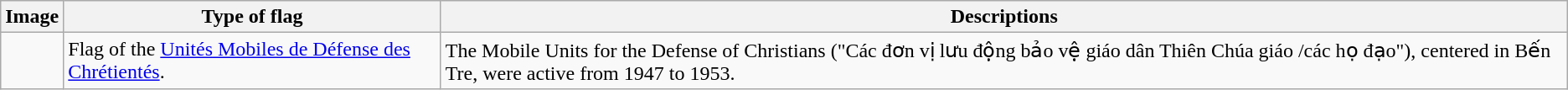<table class="wikitable">
<tr>
<th>Image</th>
<th>Type of flag</th>
<th>Descriptions</th>
</tr>
<tr>
<td></td>
<td>Flag of the <a href='#'>Unités Mobiles de Défense des Chrétientés</a>.</td>
<td>The Mobile Units for the Defense of Christians ("Các đơn vị lưu động bảo vệ giáo dân Thiên Chúa giáo /các họ đạo"), centered in Bến Tre, were active from 1947 to 1953.</td>
</tr>
</table>
